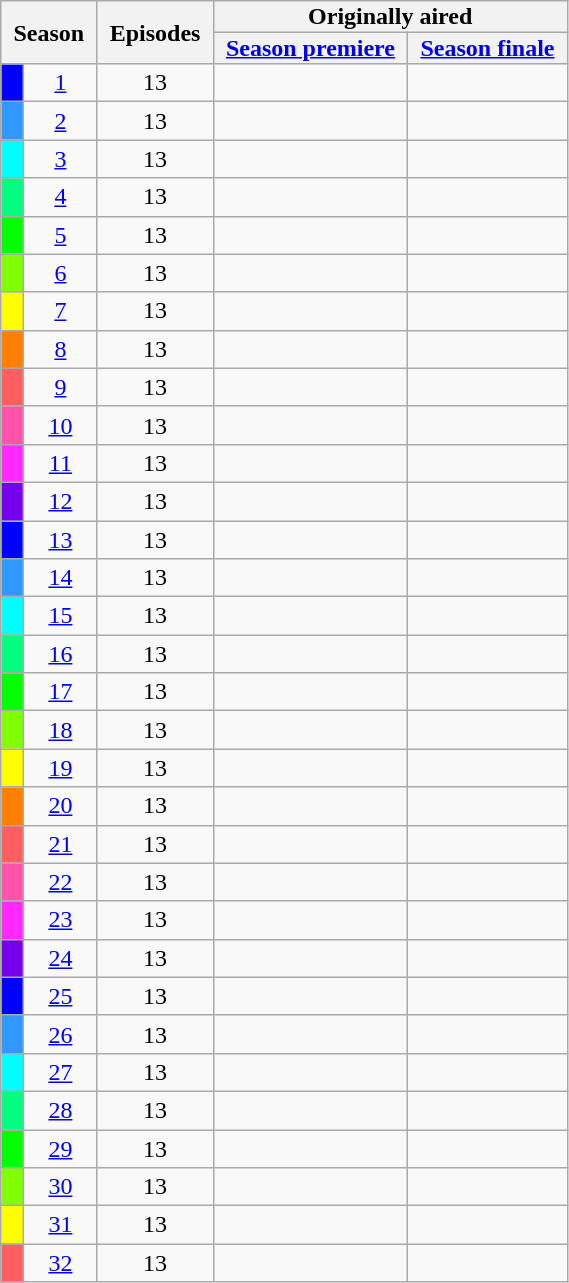<table class="wikitable plainrowheaders" style="text-align:center;">
<tr>
<th scope="col" colspan="2" rowspan="2" style="padding: 0px 8px">Season</th>
<th scope="col" rowspan="2" style="padding: 0px 8px">Episodes</th>
<th scope="col" colspan="2" style="padding: 1px 8px">Originally aired</th>
</tr>
<tr>
<th scope="col" style="padding: 1px 8px"><a href='#'>Season premiere</a></th>
<th scope="col" style="padding: 1px 8px"><a href='#'>Season finale</a></th>
</tr>
<tr>
<td scope="row" bgcolor="#0000FF" height="10px"></td>
<td><a href='#'>1</a></td>
<td>13</td>
<td></td>
<td></td>
</tr>
<tr>
<td scope="row" bgcolor="#3198FF" height="10px"></td>
<td><a href='#'>2</a></td>
<td>13</td>
<td></td>
<td></td>
</tr>
<tr>
<td scope="row" bgcolor="#00FFFF" height="10px"></td>
<td><a href='#'>3</a></td>
<td>13</td>
<td></td>
<td></td>
</tr>
<tr>
<td scope="row" bgcolor="#00FF80" height="10px"></td>
<td><a href='#'>4</a></td>
<td>13</td>
<td></td>
<td></td>
</tr>
<tr>
<td scope="row" bgcolor="#00FF00" height="10px"></td>
<td><a href='#'>5</a></td>
<td>13</td>
<td></td>
<td></td>
</tr>
<tr>
<td scope="row" bgcolor="#80FF00" height="10px"></td>
<td><a href='#'>6</a></td>
<td>13</td>
<td></td>
<td></td>
</tr>
<tr>
<td scope="row" bgcolor="#FFFF00" height="10px"></td>
<td><a href='#'>7</a></td>
<td>13</td>
<td></td>
<td></td>
</tr>
<tr>
<td scope="row" bgcolor="#FF8000" height="10px"></td>
<td><a href='#'>8</a></td>
<td>13</td>
<td></td>
<td></td>
</tr>
<tr>
<td scope="row" bgcolor="#FF5F5F" height="10px"></td>
<td><a href='#'>9</a></td>
<td>13</td>
<td></td>
<td></td>
</tr>
<tr>
<td scope="row" bgcolor="#FF52A9" height="10px"></td>
<td><a href='#'>10</a></td>
<td>13</td>
<td></td>
<td></td>
</tr>
<tr>
<td scope="row" bgcolor="#FF29FF" height="10px"></td>
<td><a href='#'>11</a></td>
<td>13</td>
<td></td>
<td></td>
</tr>
<tr>
<td scope="row" bgcolor="#7600EC" height="10px"></td>
<td><a href='#'>12</a></td>
<td>13</td>
<td></td>
<td></td>
</tr>
<tr>
<td scope="row" bgcolor="#0000FF" height="10px"></td>
<td><a href='#'>13</a></td>
<td>13</td>
<td></td>
<td></td>
</tr>
<tr>
<td scope="row" bgcolor="#3198FF" height="10px"></td>
<td><a href='#'>14</a></td>
<td>13</td>
<td></td>
<td></td>
</tr>
<tr>
<td scope="row" bgcolor="#00FFFF" height="10px"></td>
<td><a href='#'>15</a></td>
<td>13</td>
<td></td>
<td></td>
</tr>
<tr>
<td scope="row" bgcolor="#00FF80" height="10px"></td>
<td><a href='#'>16</a></td>
<td>13</td>
<td></td>
<td></td>
</tr>
<tr>
<td scope="row" bgcolor="#00FF00" height="10px"></td>
<td><a href='#'>17</a></td>
<td>13</td>
<td></td>
<td></td>
</tr>
<tr>
<td scope="row" bgcolor="#80FF00" height="10px"></td>
<td><a href='#'>18</a></td>
<td>13</td>
<td></td>
<td></td>
</tr>
<tr>
<td scope="row" bgcolor="#FFFF00" height="10px"></td>
<td><a href='#'>19</a></td>
<td>13</td>
<td></td>
<td></td>
</tr>
<tr>
<td scope="row" bgcolor="#FF8000" height="10px"></td>
<td><a href='#'>20</a></td>
<td>13</td>
<td></td>
<td></td>
</tr>
<tr>
<td scope="row" bgcolor="#FF5F5F" height="10px"></td>
<td><a href='#'>21</a></td>
<td>13</td>
<td></td>
<td></td>
</tr>
<tr>
<td scope="row" bgcolor="#FF52A9" height="10px"></td>
<td><a href='#'>22</a></td>
<td>13</td>
<td></td>
<td></td>
</tr>
<tr>
<td scope="row" bgcolor="#FF29FF" height="10px"></td>
<td><a href='#'>23</a></td>
<td>13</td>
<td></td>
<td></td>
</tr>
<tr>
<td scope="row" bgcolor="#7600EC" height="10px"></td>
<td><a href='#'>24</a></td>
<td>13</td>
<td></td>
<td></td>
</tr>
<tr>
<td scope="row" bgcolor="#0000FF" height="10px"></td>
<td><a href='#'>25</a></td>
<td>13</td>
<td></td>
<td></td>
</tr>
<tr>
<td scope="row" bgcolor="#3198FF" height="10px"></td>
<td><a href='#'>26</a></td>
<td>13</td>
<td></td>
<td></td>
</tr>
<tr>
<td scope="row" bgcolor="#00FFFF" height="10px"></td>
<td><a href='#'>27</a></td>
<td>13</td>
<td></td>
<td></td>
</tr>
<tr>
<td scope="row" bgcolor="#00FF80" height="10px"></td>
<td><a href='#'>28</a></td>
<td>13</td>
<td></td>
<td></td>
</tr>
<tr>
<td scope="row" bgcolor="#00FF00" height="10px"></td>
<td><a href='#'>29</a></td>
<td>13</td>
<td></td>
<td></td>
</tr>
<tr>
<td scope="row" bgcolor="#80FF00" height="10px"></td>
<td><a href='#'>30</a></td>
<td>13</td>
<td></td>
<td></td>
</tr>
<tr>
<td scope="row" bgcolor="#FFFF00" height="10px"></td>
<td><a href='#'>31</a></td>
<td>13</td>
<td></td>
<td></td>
</tr>
<tr>
<td scope="row" bgcolor="#FF5F5F" height="10px"></td>
<td><a href='#'>32</a></td>
<td>13</td>
<td></td>
<td></td>
</tr>
</table>
